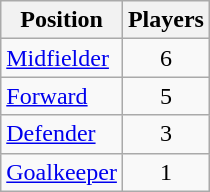<table class="sortable wikitable">
<tr>
<th>Position</th>
<th>Players</th>
</tr>
<tr>
<td><a href='#'>Midfielder</a></td>
<td align=center>6</td>
</tr>
<tr>
<td><a href='#'>Forward</a></td>
<td align=center>5</td>
</tr>
<tr>
<td><a href='#'>Defender</a></td>
<td align=center>3</td>
</tr>
<tr>
<td><a href='#'>Goalkeeper</a></td>
<td align=center>1</td>
</tr>
</table>
